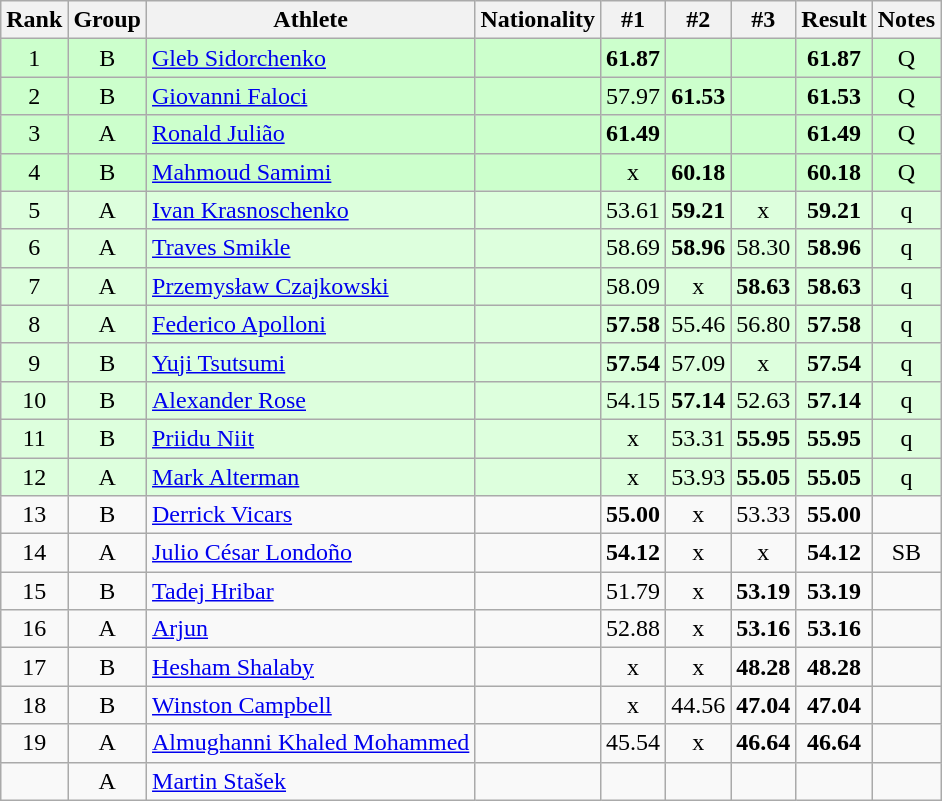<table class="wikitable sortable" style="text-align:center">
<tr>
<th>Rank</th>
<th>Group</th>
<th>Athlete</th>
<th>Nationality</th>
<th>#1</th>
<th>#2</th>
<th>#3</th>
<th>Result</th>
<th>Notes</th>
</tr>
<tr bgcolor=ccffcc>
<td>1</td>
<td>B</td>
<td align="left"><a href='#'>Gleb Sidorchenko</a></td>
<td align=left></td>
<td><strong>61.87</strong></td>
<td></td>
<td></td>
<td><strong>61.87</strong></td>
<td>Q</td>
</tr>
<tr bgcolor=ccffcc>
<td>2</td>
<td>B</td>
<td align="left"><a href='#'>Giovanni Faloci</a></td>
<td align=left></td>
<td>57.97</td>
<td><strong>61.53</strong></td>
<td></td>
<td><strong>61.53</strong></td>
<td>Q</td>
</tr>
<tr bgcolor=ccffcc>
<td>3</td>
<td>A</td>
<td align="left"><a href='#'>Ronald Julião</a></td>
<td align=left></td>
<td><strong>61.49</strong></td>
<td></td>
<td></td>
<td><strong>61.49</strong></td>
<td>Q</td>
</tr>
<tr bgcolor=ccffcc>
<td>4</td>
<td>B</td>
<td align="left"><a href='#'>Mahmoud Samimi</a></td>
<td align=left></td>
<td>x</td>
<td><strong>60.18</strong></td>
<td></td>
<td><strong>60.18</strong></td>
<td>Q</td>
</tr>
<tr bgcolor=ddffdd>
<td>5</td>
<td>A</td>
<td align="left"><a href='#'>Ivan Krasnoschenko</a></td>
<td align=left></td>
<td>53.61</td>
<td><strong>59.21</strong></td>
<td>x</td>
<td><strong>59.21</strong></td>
<td>q</td>
</tr>
<tr bgcolor=ddffdd>
<td>6</td>
<td>A</td>
<td align="left"><a href='#'>Traves Smikle</a></td>
<td align=left></td>
<td>58.69</td>
<td><strong>58.96</strong></td>
<td>58.30</td>
<td><strong>58.96</strong></td>
<td>q</td>
</tr>
<tr bgcolor=ddffdd>
<td>7</td>
<td>A</td>
<td align="left"><a href='#'>Przemysław Czajkowski</a></td>
<td align=left></td>
<td>58.09</td>
<td>x</td>
<td><strong>58.63</strong></td>
<td><strong>58.63</strong></td>
<td>q</td>
</tr>
<tr bgcolor=ddffdd>
<td>8</td>
<td>A</td>
<td align="left"><a href='#'>Federico Apolloni</a></td>
<td align=left></td>
<td><strong>57.58</strong></td>
<td>55.46</td>
<td>56.80</td>
<td><strong>57.58</strong></td>
<td>q</td>
</tr>
<tr bgcolor=ddffdd>
<td>9</td>
<td>B</td>
<td align="left"><a href='#'>Yuji Tsutsumi</a></td>
<td align=left></td>
<td><strong>57.54</strong></td>
<td>57.09</td>
<td>x</td>
<td><strong>57.54</strong></td>
<td>q</td>
</tr>
<tr bgcolor=ddffdd>
<td>10</td>
<td>B</td>
<td align="left"><a href='#'>Alexander Rose</a></td>
<td align=left></td>
<td>54.15</td>
<td><strong>57.14</strong></td>
<td>52.63</td>
<td><strong>57.14</strong></td>
<td>q</td>
</tr>
<tr bgcolor=ddffdd>
<td>11</td>
<td>B</td>
<td align="left"><a href='#'>Priidu Niit</a></td>
<td align=left></td>
<td>x</td>
<td>53.31</td>
<td><strong>55.95</strong></td>
<td><strong>55.95</strong></td>
<td>q</td>
</tr>
<tr bgcolor=ddffdd>
<td>12</td>
<td>A</td>
<td align="left"><a href='#'>Mark Alterman</a></td>
<td align=left></td>
<td>x</td>
<td>53.93</td>
<td><strong>55.05</strong></td>
<td><strong>55.05</strong></td>
<td>q</td>
</tr>
<tr>
<td>13</td>
<td>B</td>
<td align="left"><a href='#'>Derrick Vicars</a></td>
<td align=left></td>
<td><strong>55.00</strong></td>
<td>x</td>
<td>53.33</td>
<td><strong>55.00</strong></td>
<td></td>
</tr>
<tr>
<td>14</td>
<td>A</td>
<td align="left"><a href='#'>Julio César Londoño</a></td>
<td align=left></td>
<td><strong>54.12</strong></td>
<td>x</td>
<td>x</td>
<td><strong>54.12</strong></td>
<td>SB</td>
</tr>
<tr>
<td>15</td>
<td>B</td>
<td align="left"><a href='#'>Tadej Hribar</a></td>
<td align=left></td>
<td>51.79</td>
<td>x</td>
<td><strong>53.19</strong></td>
<td><strong>53.19</strong></td>
<td></td>
</tr>
<tr>
<td>16</td>
<td>A</td>
<td align="left"><a href='#'>Arjun</a></td>
<td align=left></td>
<td>52.88</td>
<td>x</td>
<td><strong>53.16</strong></td>
<td><strong>53.16</strong></td>
<td></td>
</tr>
<tr>
<td>17</td>
<td>B</td>
<td align="left"><a href='#'>Hesham Shalaby</a></td>
<td align=left></td>
<td>x</td>
<td>x</td>
<td><strong>48.28</strong></td>
<td><strong>48.28</strong></td>
<td></td>
</tr>
<tr>
<td>18</td>
<td>B</td>
<td align="left"><a href='#'>Winston Campbell</a></td>
<td align=left></td>
<td>x</td>
<td>44.56</td>
<td><strong>47.04</strong></td>
<td><strong>47.04</strong></td>
<td></td>
</tr>
<tr>
<td>19</td>
<td>A</td>
<td align="left"><a href='#'>Almughanni Khaled Mohammed</a></td>
<td align=left></td>
<td>45.54</td>
<td>x</td>
<td><strong>46.64</strong></td>
<td><strong>46.64</strong></td>
<td></td>
</tr>
<tr>
<td></td>
<td>A</td>
<td align="left"><a href='#'>Martin Stašek</a></td>
<td align=left></td>
<td></td>
<td></td>
<td></td>
<td><strong></strong></td>
<td></td>
</tr>
</table>
